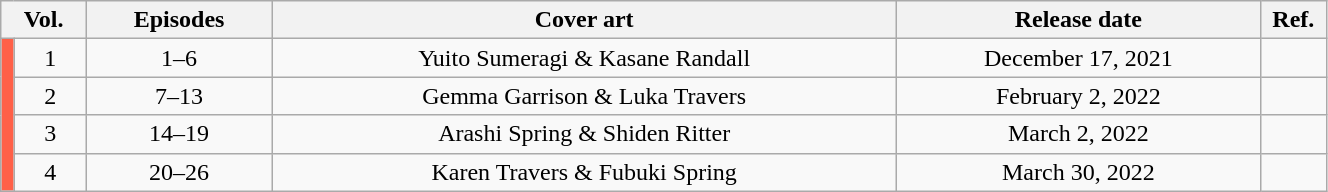<table class="wikitable" style="text-align: center; width: 70%;">
<tr>
<th colspan="2">Vol.</th>
<th>Episodes</th>
<th>Cover art</th>
<th>Release date</th>
<th width="5%">Ref.</th>
</tr>
<tr>
<td rowspan="4" width="1%" style="background: #FF6048;"></td>
<td>1</td>
<td>1–6</td>
<td>Yuito Sumeragi & Kasane Randall</td>
<td>December 17, 2021</td>
<td></td>
</tr>
<tr>
<td>2</td>
<td>7–13</td>
<td>Gemma Garrison & Luka Travers</td>
<td>February 2, 2022</td>
<td></td>
</tr>
<tr>
<td>3</td>
<td>14–19</td>
<td>Arashi Spring & Shiden Ritter</td>
<td>March 2, 2022</td>
<td></td>
</tr>
<tr>
<td>4</td>
<td>20–26</td>
<td>Karen Travers & Fubuki Spring</td>
<td>March 30, 2022</td>
<td></td>
</tr>
</table>
